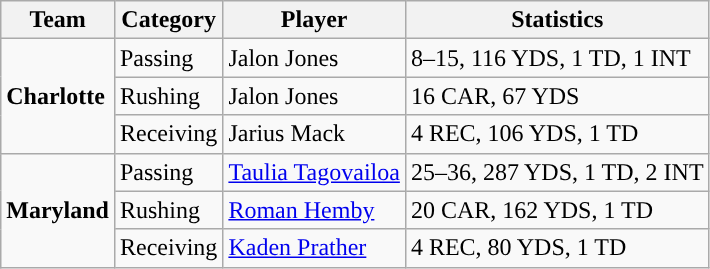<table class="wikitable" style="float: left;">
<tr>
<th>Team</th>
<th>Category</th>
<th>Player</th>
<th>Statistics</th>
</tr>
<tr>
<td rowspan=3><strong>Charlotte</strong></td>
<td>Passing</td>
<td>Jalon Jones</td>
<td>8–15, 116 YDS, 1 TD, 1 INT</td>
</tr>
<tr>
<td>Rushing</td>
<td>Jalon Jones</td>
<td>16 CAR, 67 YDS</td>
</tr>
<tr>
<td>Receiving</td>
<td>Jarius Mack</td>
<td>4 REC, 106 YDS, 1 TD</td>
</tr>
<tr>
<td rowspan=3><strong>Maryland</strong></td>
<td>Passing</td>
<td><a href='#'>Taulia Tagovailoa</a></td>
<td>25–36, 287 YDS, 1 TD, 2 INT</td>
</tr>
<tr>
<td>Rushing</td>
<td><a href='#'>Roman Hemby</a></td>
<td>20 CAR, 162 YDS, 1 TD</td>
</tr>
<tr>
<td>Receiving</td>
<td><a href='#'>Kaden Prather</a></td>
<td>4 REC, 80 YDS, 1 TD</td>
</tr>
</table>
